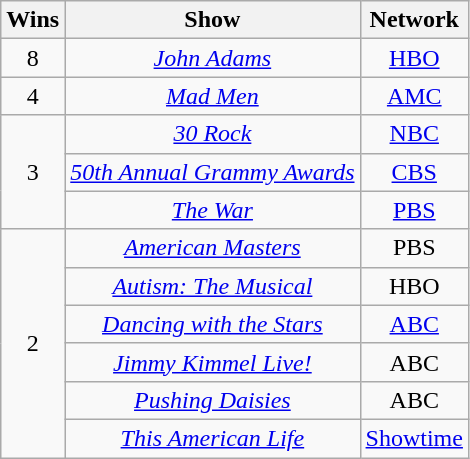<table class="wikitable sortable" style="text-align: center; max-width:29em">
<tr>
<th scope="col">Wins</th>
<th scope="col">Show</th>
<th scope="col">Network</th>
</tr>
<tr>
<td scope="row">8</td>
<td><em><a href='#'>John Adams</a></em></td>
<td><a href='#'>HBO</a></td>
</tr>
<tr>
<td scope="row">4</td>
<td><em><a href='#'>Mad Men</a></em></td>
<td><a href='#'>AMC</a></td>
</tr>
<tr>
<td scope="row" rowspan="3">3</td>
<td><em><a href='#'>30 Rock</a></em></td>
<td><a href='#'>NBC</a></td>
</tr>
<tr>
<td><em><a href='#'>50th Annual Grammy Awards</a></em></td>
<td><a href='#'>CBS</a></td>
</tr>
<tr>
<td data-sort-value="War"><em><a href='#'>The War</a></em></td>
<td><a href='#'>PBS</a></td>
</tr>
<tr>
<td scope="row" rowspan="6">2</td>
<td><em><a href='#'>American Masters</a></em></td>
<td>PBS</td>
</tr>
<tr>
<td><em><a href='#'>Autism: The Musical</a></em></td>
<td>HBO</td>
</tr>
<tr>
<td><em><a href='#'>Dancing with the Stars</a></em></td>
<td><a href='#'>ABC</a></td>
</tr>
<tr>
<td><em><a href='#'>Jimmy Kimmel Live!</a></em></td>
<td>ABC</td>
</tr>
<tr>
<td><em><a href='#'>Pushing Daisies</a></em></td>
<td>ABC</td>
</tr>
<tr>
<td><em><a href='#'>This American Life</a></em></td>
<td><a href='#'>Showtime</a></td>
</tr>
</table>
